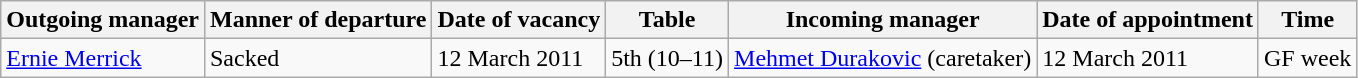<table class="wikitable">
<tr>
<th>Outgoing manager</th>
<th>Manner of departure</th>
<th>Date of vacancy</th>
<th>Table</th>
<th>Incoming manager</th>
<th>Date of appointment</th>
<th>Time</th>
</tr>
<tr>
<td> <a href='#'>Ernie Merrick</a></td>
<td>Sacked</td>
<td>12 March 2011</td>
<td>5th (10–11)</td>
<td><a href='#'>Mehmet Durakovic</a> (caretaker)</td>
<td>12 March 2011</td>
<td>GF week</td>
</tr>
</table>
